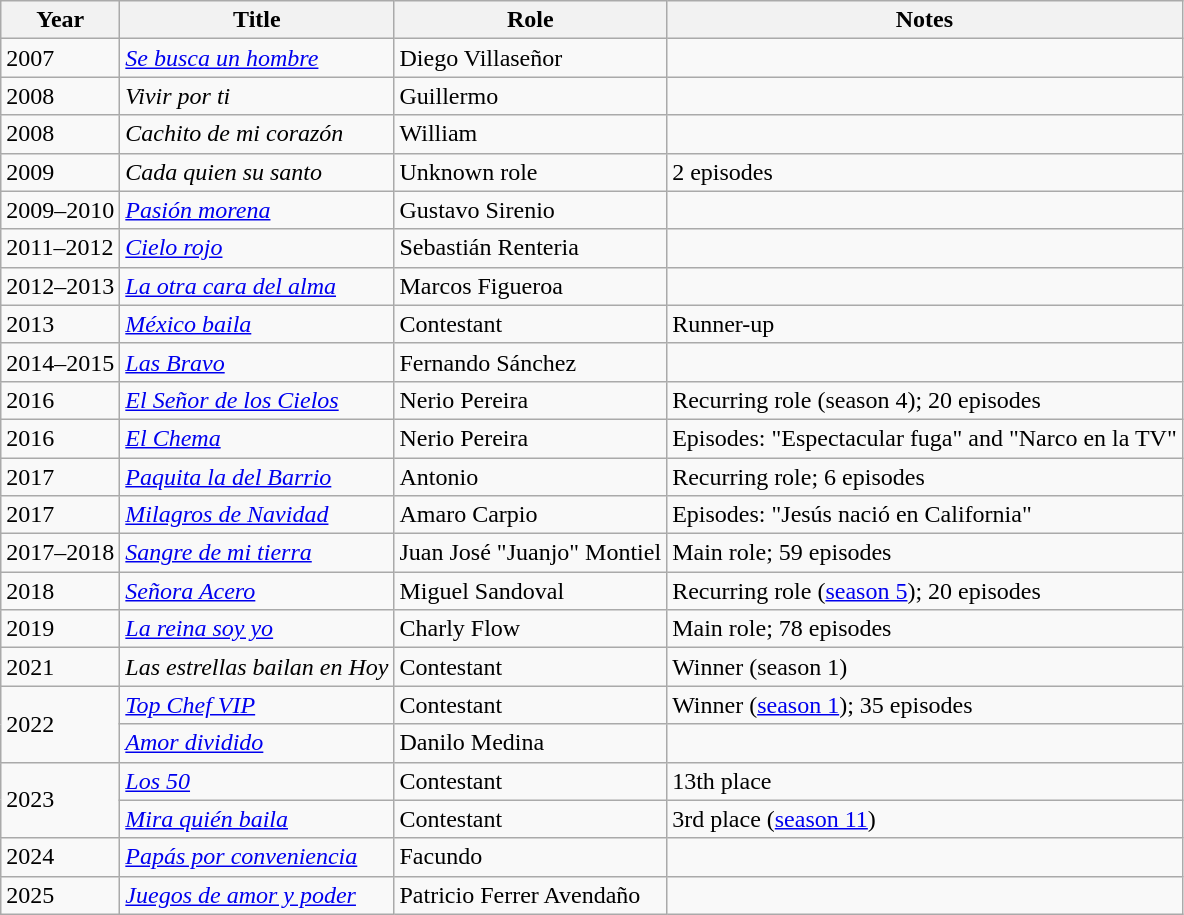<table class="wikitable sortable">
<tr>
<th>Year</th>
<th>Title</th>
<th>Role</th>
<th>Notes</th>
</tr>
<tr>
<td>2007</td>
<td><em><a href='#'>Se busca un hombre</a></em></td>
<td>Diego Villaseñor</td>
<td></td>
</tr>
<tr>
<td>2008</td>
<td><em>Vivir por ti</em></td>
<td>Guillermo</td>
<td></td>
</tr>
<tr>
<td>2008</td>
<td><em>Cachito de mi corazón</em></td>
<td>William</td>
<td></td>
</tr>
<tr>
<td>2009</td>
<td><em>Cada quien su santo</em></td>
<td>Unknown role</td>
<td>2 episodes</td>
</tr>
<tr>
<td>2009–2010</td>
<td><em><a href='#'>Pasión morena</a></em></td>
<td>Gustavo Sirenio</td>
<td></td>
</tr>
<tr>
<td>2011–2012</td>
<td><em><a href='#'>Cielo rojo</a></em></td>
<td>Sebastián Renteria</td>
<td></td>
</tr>
<tr>
<td>2012–2013</td>
<td><em><a href='#'>La otra cara del alma</a></em></td>
<td>Marcos Figueroa</td>
<td></td>
</tr>
<tr>
<td>2013</td>
<td><em><a href='#'>México baila</a></em></td>
<td>Contestant</td>
<td>Runner-up</td>
</tr>
<tr>
<td>2014–2015</td>
<td><em><a href='#'>Las Bravo</a></em></td>
<td>Fernando Sánchez</td>
<td></td>
</tr>
<tr>
<td>2016</td>
<td><em><a href='#'>El Señor de los Cielos</a></em></td>
<td>Nerio Pereira</td>
<td>Recurring role (season 4); 20 episodes</td>
</tr>
<tr>
<td>2016</td>
<td><em><a href='#'>El Chema</a></em></td>
<td>Nerio Pereira</td>
<td>Episodes: "Espectacular fuga" and "Narco en la TV"</td>
</tr>
<tr>
<td>2017</td>
<td><em><a href='#'>Paquita la del Barrio</a></em></td>
<td>Antonio</td>
<td>Recurring role; 6 episodes</td>
</tr>
<tr>
<td>2017</td>
<td><em><a href='#'>Milagros de Navidad</a></em></td>
<td>Amaro Carpio</td>
<td>Episodes: "Jesús nació en California"</td>
</tr>
<tr>
<td>2017–2018</td>
<td><em><a href='#'>Sangre de mi tierra</a></em></td>
<td>Juan José "Juanjo" Montiel</td>
<td>Main role; 59 episodes</td>
</tr>
<tr>
<td>2018</td>
<td><em><a href='#'>Señora Acero</a></em></td>
<td>Miguel Sandoval</td>
<td>Recurring role (<a href='#'>season 5</a>); 20 episodes</td>
</tr>
<tr>
<td>2019</td>
<td><em><a href='#'>La reina soy yo</a></em></td>
<td>Charly Flow</td>
<td>Main role; 78 episodes</td>
</tr>
<tr>
<td>2021</td>
<td><em>Las estrellas bailan en Hoy</em></td>
<td>Contestant</td>
<td>Winner (season 1)</td>
</tr>
<tr>
<td rowspan="2">2022</td>
<td><em><a href='#'>Top Chef VIP</a></em></td>
<td>Contestant</td>
<td>Winner (<a href='#'>season 1</a>); 35 episodes</td>
</tr>
<tr>
<td><em><a href='#'>Amor dividido</a></em></td>
<td>Danilo Medina</td>
<td></td>
</tr>
<tr>
<td rowspan="2">2023</td>
<td><em><a href='#'>Los 50</a></em></td>
<td>Contestant</td>
<td>13th place</td>
</tr>
<tr>
<td><em><a href='#'>Mira quién baila</a></em></td>
<td>Contestant</td>
<td>3rd place (<a href='#'>season 11</a>)</td>
</tr>
<tr>
<td>2024</td>
<td><em><a href='#'>Papás por conveniencia</a></em></td>
<td>Facundo</td>
<td></td>
</tr>
<tr>
<td>2025</td>
<td><em><a href='#'>Juegos de amor y poder</a></em></td>
<td>Patricio Ferrer Avendaño</td>
<td></td>
</tr>
</table>
